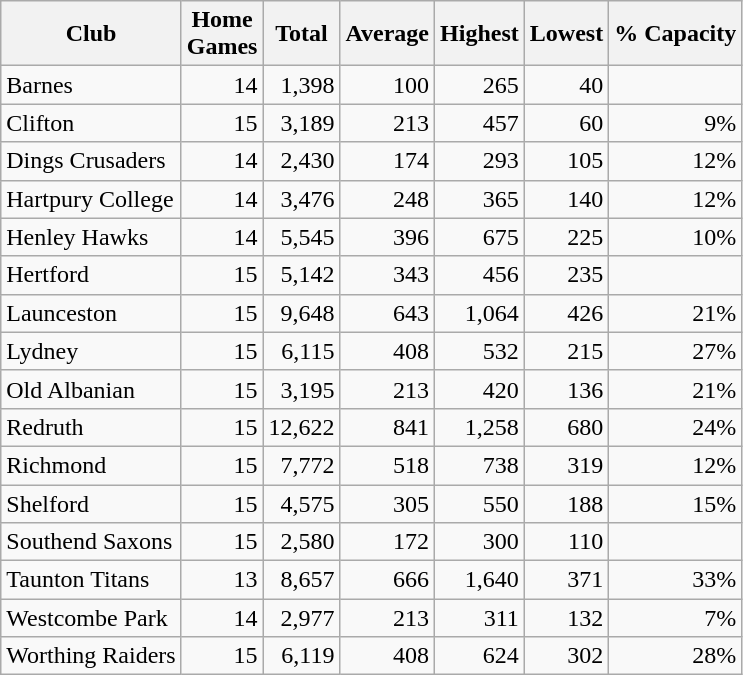<table class="wikitable sortable" style="text-align:right">
<tr>
<th>Club</th>
<th>Home<br>Games</th>
<th>Total</th>
<th>Average</th>
<th>Highest</th>
<th>Lowest</th>
<th>% Capacity</th>
</tr>
<tr>
<td style="text-align:left">Barnes</td>
<td>14</td>
<td>1,398</td>
<td>100</td>
<td>265</td>
<td>40</td>
<td></td>
</tr>
<tr>
<td style="text-align:left">Clifton</td>
<td>15</td>
<td>3,189</td>
<td>213</td>
<td>457</td>
<td>60</td>
<td>9%</td>
</tr>
<tr>
<td style="text-align:left">Dings Crusaders</td>
<td>14</td>
<td>2,430</td>
<td>174</td>
<td>293</td>
<td>105</td>
<td>12%</td>
</tr>
<tr>
<td style="text-align:left">Hartpury College</td>
<td>14</td>
<td>3,476</td>
<td>248</td>
<td>365</td>
<td>140</td>
<td>12%</td>
</tr>
<tr>
<td style="text-align:left">Henley Hawks</td>
<td>14</td>
<td>5,545</td>
<td>396</td>
<td>675</td>
<td>225</td>
<td>10%</td>
</tr>
<tr>
<td style="text-align:left">Hertford</td>
<td>15</td>
<td>5,142</td>
<td>343</td>
<td>456</td>
<td>235</td>
<td></td>
</tr>
<tr>
<td style="text-align:left">Launceston</td>
<td>15</td>
<td>9,648</td>
<td>643</td>
<td>1,064</td>
<td>426</td>
<td>21%</td>
</tr>
<tr>
<td style="text-align:left">Lydney</td>
<td>15</td>
<td>6,115</td>
<td>408</td>
<td>532</td>
<td>215</td>
<td>27%</td>
</tr>
<tr>
<td style="text-align:left">Old Albanian</td>
<td>15</td>
<td>3,195</td>
<td>213</td>
<td>420</td>
<td>136</td>
<td>21%</td>
</tr>
<tr>
<td style="text-align:left">Redruth</td>
<td>15</td>
<td>12,622</td>
<td>841</td>
<td>1,258</td>
<td>680</td>
<td>24%</td>
</tr>
<tr>
<td style="text-align:left">Richmond</td>
<td>15</td>
<td>7,772</td>
<td>518</td>
<td>738</td>
<td>319</td>
<td>12%</td>
</tr>
<tr>
<td style="text-align:left">Shelford</td>
<td>15</td>
<td>4,575</td>
<td>305</td>
<td>550</td>
<td>188</td>
<td>15%</td>
</tr>
<tr>
<td style="text-align:left">Southend Saxons</td>
<td>15</td>
<td>2,580</td>
<td>172</td>
<td>300</td>
<td>110</td>
<td></td>
</tr>
<tr>
<td style="text-align:left">Taunton Titans</td>
<td>13</td>
<td>8,657</td>
<td>666</td>
<td>1,640</td>
<td>371</td>
<td>33%</td>
</tr>
<tr>
<td style="text-align:left">Westcombe Park</td>
<td>14</td>
<td>2,977</td>
<td>213</td>
<td>311</td>
<td>132</td>
<td>7%</td>
</tr>
<tr>
<td style="text-align:left">Worthing Raiders</td>
<td>15</td>
<td>6,119</td>
<td>408</td>
<td>624</td>
<td>302</td>
<td>28%</td>
</tr>
</table>
